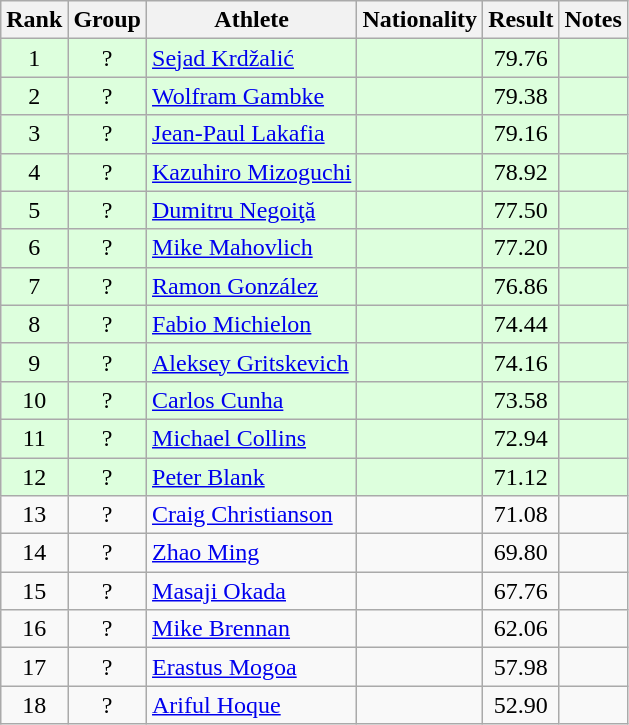<table class="wikitable sortable" style="text-align:center">
<tr>
<th>Rank</th>
<th>Group</th>
<th>Athlete</th>
<th>Nationality</th>
<th>Result</th>
<th>Notes</th>
</tr>
<tr bgcolor=ddffdd>
<td>1</td>
<td>?</td>
<td align=left><a href='#'>Sejad Krdžalić</a></td>
<td align=left></td>
<td>79.76</td>
<td></td>
</tr>
<tr bgcolor=ddffdd>
<td>2</td>
<td>?</td>
<td align=left><a href='#'>Wolfram Gambke</a></td>
<td align=left></td>
<td>79.38</td>
<td></td>
</tr>
<tr bgcolor=ddffdd>
<td>3</td>
<td>?</td>
<td align=left><a href='#'>Jean-Paul Lakafia</a></td>
<td align=left></td>
<td>79.16</td>
<td></td>
</tr>
<tr bgcolor=ddffdd>
<td>4</td>
<td>?</td>
<td align=left><a href='#'>Kazuhiro Mizoguchi</a></td>
<td align=left></td>
<td>78.92</td>
<td></td>
</tr>
<tr bgcolor=ddffdd>
<td>5</td>
<td>?</td>
<td align=left><a href='#'>Dumitru Negoiţă</a></td>
<td align=left></td>
<td>77.50</td>
<td></td>
</tr>
<tr bgcolor=ddffdd>
<td>6</td>
<td>?</td>
<td align=left><a href='#'>Mike Mahovlich</a></td>
<td align=left></td>
<td>77.20</td>
<td></td>
</tr>
<tr bgcolor=ddffdd>
<td>7</td>
<td>?</td>
<td align=left><a href='#'>Ramon González</a></td>
<td align=left></td>
<td>76.86</td>
<td></td>
</tr>
<tr bgcolor=ddffdd>
<td>8</td>
<td>?</td>
<td align=left><a href='#'>Fabio Michielon</a></td>
<td align=left></td>
<td>74.44</td>
<td></td>
</tr>
<tr bgcolor=ddffdd>
<td>9</td>
<td>?</td>
<td align=left><a href='#'>Aleksey Gritskevich</a></td>
<td align=left></td>
<td>74.16</td>
<td></td>
</tr>
<tr bgcolor=ddffdd>
<td>10</td>
<td>?</td>
<td align=left><a href='#'>Carlos Cunha</a></td>
<td align=left></td>
<td>73.58</td>
<td></td>
</tr>
<tr bgcolor=ddffdd>
<td>11</td>
<td>?</td>
<td align=left><a href='#'>Michael Collins</a></td>
<td align=left></td>
<td>72.94</td>
<td></td>
</tr>
<tr bgcolor=ddffdd>
<td>12</td>
<td>?</td>
<td align=left><a href='#'>Peter Blank</a></td>
<td align=left></td>
<td>71.12</td>
<td></td>
</tr>
<tr>
<td>13</td>
<td>?</td>
<td align=left><a href='#'>Craig Christianson</a></td>
<td align=left></td>
<td>71.08</td>
<td></td>
</tr>
<tr>
<td>14</td>
<td>?</td>
<td align=left><a href='#'>Zhao Ming</a></td>
<td align=left></td>
<td>69.80</td>
<td></td>
</tr>
<tr>
<td>15</td>
<td>?</td>
<td align=left><a href='#'>Masaji Okada</a></td>
<td align=left></td>
<td>67.76</td>
<td></td>
</tr>
<tr>
<td>16</td>
<td>?</td>
<td align=left><a href='#'>Mike Brennan</a></td>
<td align=left></td>
<td>62.06</td>
<td></td>
</tr>
<tr>
<td>17</td>
<td>?</td>
<td align=left><a href='#'>Erastus Mogoa</a></td>
<td align=left></td>
<td>57.98</td>
<td></td>
</tr>
<tr>
<td>18</td>
<td>?</td>
<td align=left><a href='#'>Ariful Hoque</a></td>
<td align=left></td>
<td>52.90</td>
<td></td>
</tr>
</table>
